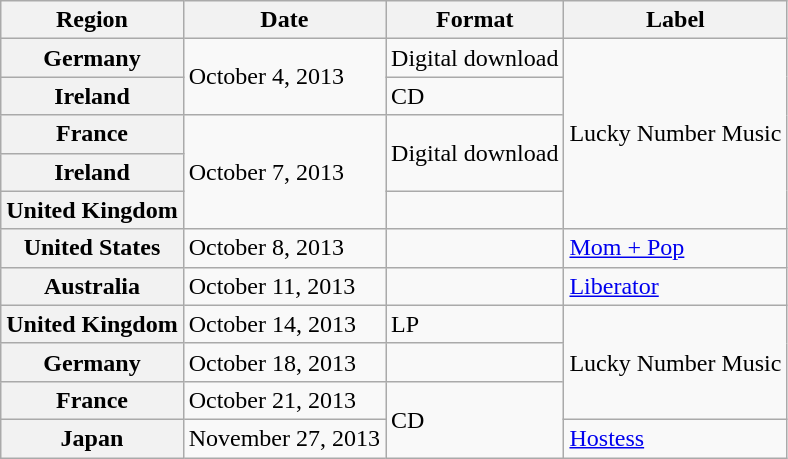<table class="wikitable plainrowheaders">
<tr>
<th scope="col">Region</th>
<th scope="col">Date</th>
<th scope="col">Format</th>
<th scope="col">Label</th>
</tr>
<tr>
<th scope="row">Germany</th>
<td rowspan="2">October 4, 2013</td>
<td>Digital download</td>
<td rowspan="5">Lucky Number Music</td>
</tr>
<tr>
<th scope="row">Ireland</th>
<td>CD</td>
</tr>
<tr>
<th scope="row">France</th>
<td rowspan="3">October 7, 2013</td>
<td rowspan="2">Digital download</td>
</tr>
<tr>
<th scope="row">Ireland</th>
</tr>
<tr>
<th scope="row">United Kingdom</th>
<td></td>
</tr>
<tr>
<th scope="row">United States</th>
<td>October 8, 2013</td>
<td></td>
<td><a href='#'>Mom + Pop</a></td>
</tr>
<tr>
<th scope="row">Australia</th>
<td>October 11, 2013</td>
<td></td>
<td><a href='#'>Liberator</a></td>
</tr>
<tr>
<th scope="row">United Kingdom</th>
<td>October 14, 2013</td>
<td>LP</td>
<td rowspan="3">Lucky Number Music</td>
</tr>
<tr>
<th scope="row">Germany</th>
<td>October 18, 2013</td>
<td></td>
</tr>
<tr>
<th scope="row">France</th>
<td>October 21, 2013</td>
<td rowspan="2">CD</td>
</tr>
<tr>
<th scope="row">Japan</th>
<td>November 27, 2013</td>
<td><a href='#'>Hostess</a></td>
</tr>
</table>
